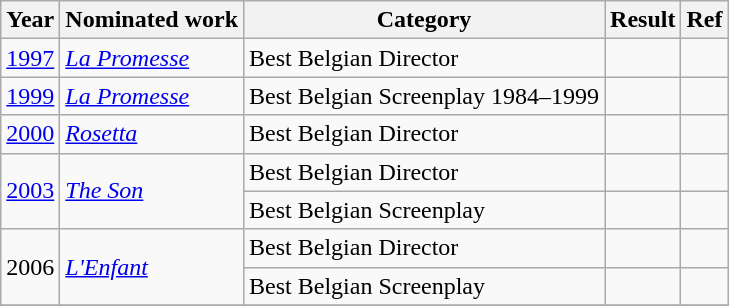<table class="wikitable sortable">
<tr>
<th>Year</th>
<th>Nominated work</th>
<th>Category</th>
<th>Result</th>
<th>Ref</th>
</tr>
<tr>
<td><a href='#'>1997</a></td>
<td><em><a href='#'>La Promesse</a></em></td>
<td>Best Belgian Director</td>
<td></td>
<td></td>
</tr>
<tr>
<td><a href='#'>1999</a></td>
<td><em><a href='#'>La Promesse</a></em></td>
<td>Best Belgian Screenplay 1984–1999</td>
<td></td>
<td></td>
</tr>
<tr>
<td><a href='#'>2000</a></td>
<td><em><a href='#'>Rosetta</a></em></td>
<td>Best Belgian Director</td>
<td></td>
<td></td>
</tr>
<tr>
<td rowspan=2><a href='#'>2003</a></td>
<td rowspan=2><em><a href='#'>The Son</a></em></td>
<td>Best Belgian Director</td>
<td></td>
<td></td>
</tr>
<tr>
<td>Best Belgian Screenplay</td>
<td></td>
<td></td>
</tr>
<tr>
<td rowspan=2>2006</td>
<td rowspan=2><em><a href='#'>L'Enfant</a></em></td>
<td>Best Belgian Director</td>
<td></td>
<td></td>
</tr>
<tr>
<td>Best Belgian Screenplay</td>
<td></td>
<td></td>
</tr>
<tr>
</tr>
</table>
